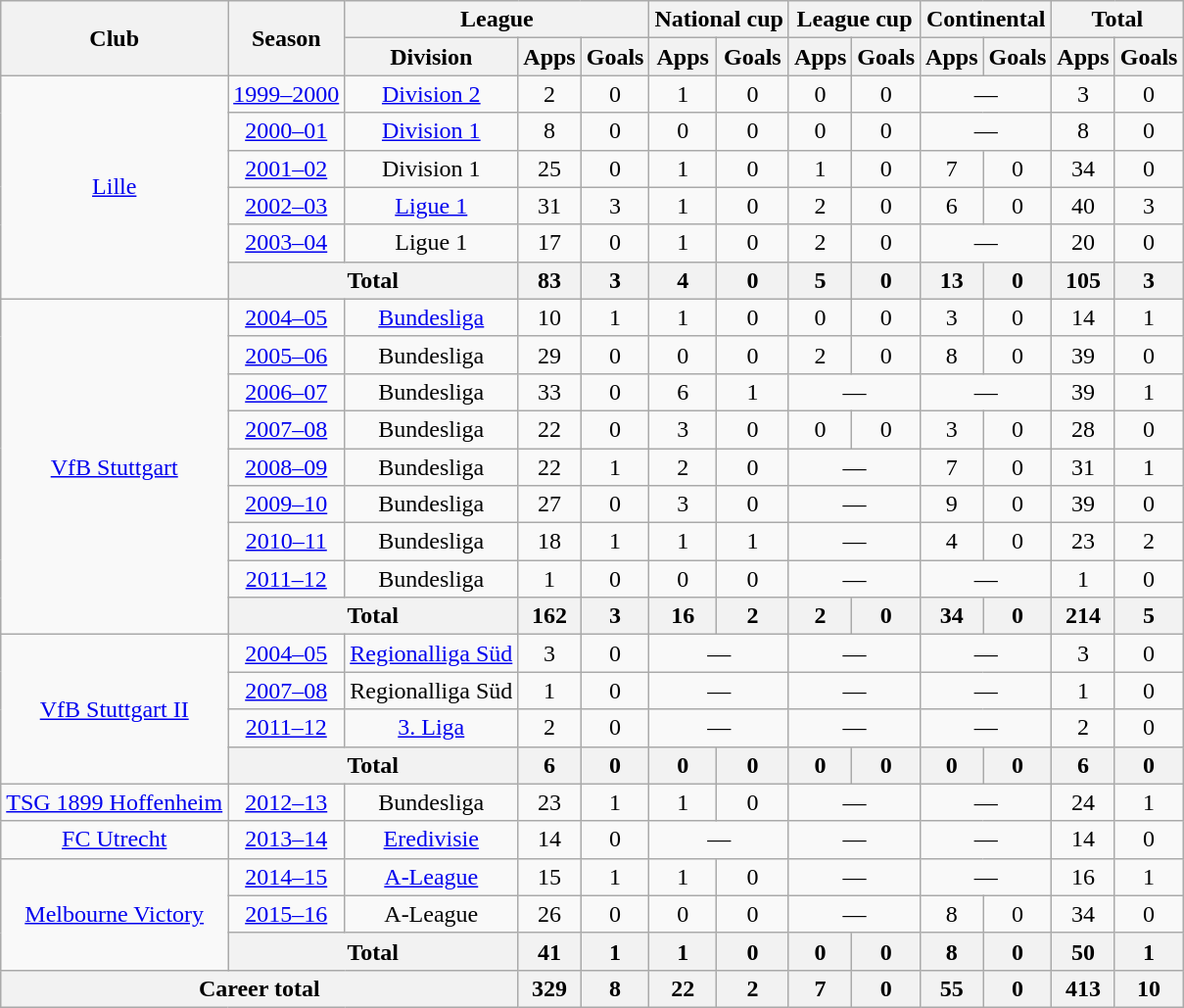<table class="wikitable" style="text-align: center">
<tr>
<th rowspan="2">Club</th>
<th rowspan="2">Season</th>
<th colspan="3">League</th>
<th colspan="2">National cup</th>
<th colspan="2">League cup</th>
<th colspan="2">Continental</th>
<th colspan="2">Total</th>
</tr>
<tr>
<th>Division</th>
<th>Apps</th>
<th>Goals</th>
<th>Apps</th>
<th>Goals</th>
<th>Apps</th>
<th>Goals</th>
<th>Apps</th>
<th>Goals</th>
<th>Apps</th>
<th>Goals</th>
</tr>
<tr>
<td rowspan="6"><a href='#'>Lille</a></td>
<td><a href='#'>1999–2000</a></td>
<td><a href='#'>Division 2</a></td>
<td>2</td>
<td>0</td>
<td>1</td>
<td>0</td>
<td>0</td>
<td>0</td>
<td colspan="2">—</td>
<td>3</td>
<td>0</td>
</tr>
<tr>
<td><a href='#'>2000–01</a></td>
<td><a href='#'>Division 1</a></td>
<td>8</td>
<td>0</td>
<td>0</td>
<td>0</td>
<td>0</td>
<td>0</td>
<td colspan="2">—</td>
<td>8</td>
<td>0</td>
</tr>
<tr>
<td><a href='#'>2001–02</a></td>
<td>Division 1</td>
<td>25</td>
<td>0</td>
<td>1</td>
<td>0</td>
<td>1</td>
<td>0</td>
<td>7</td>
<td>0</td>
<td>34</td>
<td>0</td>
</tr>
<tr>
<td><a href='#'>2002–03</a></td>
<td><a href='#'>Ligue 1</a></td>
<td>31</td>
<td>3</td>
<td>1</td>
<td>0</td>
<td>2</td>
<td>0</td>
<td>6</td>
<td>0</td>
<td>40</td>
<td>3</td>
</tr>
<tr>
<td><a href='#'>2003–04</a></td>
<td>Ligue 1</td>
<td>17</td>
<td>0</td>
<td>1</td>
<td>0</td>
<td>2</td>
<td>0</td>
<td colspan="2">—</td>
<td>20</td>
<td>0</td>
</tr>
<tr>
<th colspan="2">Total</th>
<th>83</th>
<th>3</th>
<th>4</th>
<th>0</th>
<th>5</th>
<th>0</th>
<th>13</th>
<th>0</th>
<th>105</th>
<th>3</th>
</tr>
<tr>
<td rowspan="9"><a href='#'>VfB Stuttgart</a></td>
<td><a href='#'>2004–05</a></td>
<td><a href='#'>Bundesliga</a></td>
<td>10</td>
<td>1</td>
<td>1</td>
<td>0</td>
<td>0</td>
<td>0</td>
<td>3</td>
<td>0</td>
<td>14</td>
<td>1</td>
</tr>
<tr>
<td><a href='#'>2005–06</a></td>
<td>Bundesliga</td>
<td>29</td>
<td>0</td>
<td>0</td>
<td>0</td>
<td>2</td>
<td>0</td>
<td>8</td>
<td>0</td>
<td>39</td>
<td>0</td>
</tr>
<tr>
<td><a href='#'>2006–07</a></td>
<td>Bundesliga</td>
<td>33</td>
<td>0</td>
<td>6</td>
<td>1</td>
<td colspan="2">—</td>
<td colspan="2">—</td>
<td>39</td>
<td>1</td>
</tr>
<tr>
<td><a href='#'>2007–08</a></td>
<td>Bundesliga</td>
<td>22</td>
<td>0</td>
<td>3</td>
<td>0</td>
<td>0</td>
<td>0</td>
<td>3</td>
<td>0</td>
<td>28</td>
<td>0</td>
</tr>
<tr>
<td><a href='#'>2008–09</a></td>
<td>Bundesliga</td>
<td>22</td>
<td>1</td>
<td>2</td>
<td>0</td>
<td colspan="2">—</td>
<td>7</td>
<td>0</td>
<td>31</td>
<td>1</td>
</tr>
<tr>
<td><a href='#'>2009–10</a></td>
<td>Bundesliga</td>
<td>27</td>
<td>0</td>
<td>3</td>
<td>0</td>
<td colspan="2">—</td>
<td>9</td>
<td>0</td>
<td>39</td>
<td>0</td>
</tr>
<tr>
<td><a href='#'>2010–11</a></td>
<td>Bundesliga</td>
<td>18</td>
<td>1</td>
<td>1</td>
<td>1</td>
<td colspan="2">—</td>
<td>4</td>
<td>0</td>
<td>23</td>
<td>2</td>
</tr>
<tr>
<td><a href='#'>2011–12</a></td>
<td>Bundesliga</td>
<td>1</td>
<td>0</td>
<td>0</td>
<td>0</td>
<td colspan="2">—</td>
<td colspan="2">—</td>
<td>1</td>
<td>0</td>
</tr>
<tr>
<th colspan="2">Total</th>
<th>162</th>
<th>3</th>
<th>16</th>
<th>2</th>
<th>2</th>
<th>0</th>
<th>34</th>
<th>0</th>
<th>214</th>
<th>5</th>
</tr>
<tr>
<td rowspan="4"><a href='#'>VfB Stuttgart II</a></td>
<td><a href='#'>2004–05</a></td>
<td><a href='#'>Regionalliga Süd</a></td>
<td>3</td>
<td>0</td>
<td colspan="2">—</td>
<td colspan="2">—</td>
<td colspan="2">—</td>
<td>3</td>
<td>0</td>
</tr>
<tr>
<td><a href='#'>2007–08</a></td>
<td>Regionalliga Süd</td>
<td>1</td>
<td>0</td>
<td colspan="2">—</td>
<td colspan="2">—</td>
<td colspan="2">—</td>
<td>1</td>
<td>0</td>
</tr>
<tr>
<td><a href='#'>2011–12</a></td>
<td><a href='#'>3. Liga</a></td>
<td>2</td>
<td>0</td>
<td colspan="2">—</td>
<td colspan="2">—</td>
<td colspan="2">—</td>
<td>2</td>
<td>0</td>
</tr>
<tr>
<th colspan="2">Total</th>
<th>6</th>
<th>0</th>
<th>0</th>
<th>0</th>
<th>0</th>
<th>0</th>
<th>0</th>
<th>0</th>
<th>6</th>
<th>0</th>
</tr>
<tr>
<td><a href='#'>TSG 1899 Hoffenheim</a></td>
<td><a href='#'>2012–13</a></td>
<td>Bundesliga</td>
<td>23</td>
<td>1</td>
<td>1</td>
<td>0</td>
<td colspan="2">—</td>
<td colspan="2">—</td>
<td>24</td>
<td>1</td>
</tr>
<tr>
<td><a href='#'>FC Utrecht</a></td>
<td><a href='#'>2013–14</a></td>
<td><a href='#'>Eredivisie</a></td>
<td>14</td>
<td>0</td>
<td colspan="2">—</td>
<td colspan="2">—</td>
<td colspan="2">—</td>
<td>14</td>
<td>0</td>
</tr>
<tr>
<td rowspan="3"><a href='#'>Melbourne Victory</a></td>
<td><a href='#'>2014–15</a></td>
<td><a href='#'>A-League</a></td>
<td>15</td>
<td>1</td>
<td>1</td>
<td>0</td>
<td colspan="2">—</td>
<td colspan="2">—</td>
<td>16</td>
<td>1</td>
</tr>
<tr>
<td><a href='#'>2015–16</a></td>
<td>A-League</td>
<td>26</td>
<td>0</td>
<td>0</td>
<td>0</td>
<td colspan="2">—</td>
<td>8</td>
<td>0</td>
<td>34</td>
<td>0</td>
</tr>
<tr>
<th colspan="2">Total</th>
<th>41</th>
<th>1</th>
<th>1</th>
<th>0</th>
<th>0</th>
<th>0</th>
<th>8</th>
<th>0</th>
<th>50</th>
<th>1</th>
</tr>
<tr>
<th colspan="3">Career total</th>
<th>329</th>
<th>8</th>
<th>22</th>
<th>2</th>
<th>7</th>
<th>0</th>
<th>55</th>
<th>0</th>
<th>413</th>
<th>10</th>
</tr>
</table>
